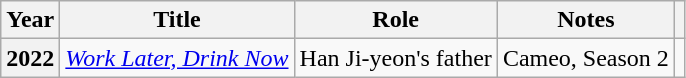<table class="wikitable sortable plainrowheaders">
<tr>
<th scope="col">Year</th>
<th scope="col">Title</th>
<th scope="col">Role</th>
<th scope="col">Notes</th>
<th scope="col" class="unsortable"></th>
</tr>
<tr>
<th scope="row">2022</th>
<td><em><a href='#'>Work Later, Drink Now</a></em></td>
<td>Han Ji-yeon's father</td>
<td>Cameo, Season 2</td>
<td></td>
</tr>
</table>
